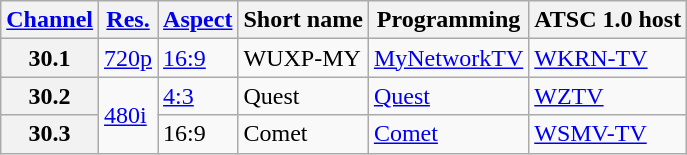<table class="wikitable">
<tr>
<th scope = "col"><a href='#'>Channel</a></th>
<th scope = "col"><a href='#'>Res.</a></th>
<th scope = "col"><a href='#'>Aspect</a></th>
<th scope = "col">Short name</th>
<th scope = "col">Programming</th>
<th scope = "col">ATSC 1.0 host</th>
</tr>
<tr>
<th scope = "row">30.1</th>
<td><a href='#'>720p</a></td>
<td><a href='#'>16:9</a></td>
<td>WUXP-MY</td>
<td><a href='#'>MyNetworkTV</a></td>
<td><a href='#'>WKRN-TV</a></td>
</tr>
<tr>
<th scope = "row">30.2</th>
<td rowspan=2><a href='#'>480i</a></td>
<td><a href='#'>4:3</a></td>
<td>Quest</td>
<td><a href='#'>Quest</a></td>
<td><a href='#'>WZTV</a></td>
</tr>
<tr>
<th scope = "row">30.3</th>
<td>16:9</td>
<td>Comet</td>
<td><a href='#'>Comet</a></td>
<td><a href='#'>WSMV-TV</a></td>
</tr>
</table>
